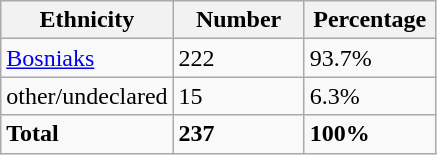<table class="wikitable">
<tr>
<th width="100px">Ethnicity</th>
<th width="80px">Number</th>
<th width="80px">Percentage</th>
</tr>
<tr>
<td><a href='#'>Bosniaks</a></td>
<td>222</td>
<td>93.7%</td>
</tr>
<tr>
<td>other/undeclared</td>
<td>15</td>
<td>6.3%</td>
</tr>
<tr>
<td><strong>Total</strong></td>
<td><strong>237</strong></td>
<td><strong>100%</strong></td>
</tr>
</table>
